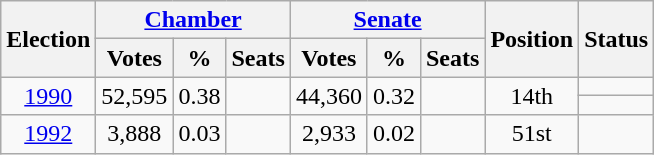<table class=wikitable style=text-align:center>
<tr>
<th rowspan=2>Election</th>
<th colspan=3><a href='#'>Chamber</a></th>
<th colspan=3><a href='#'>Senate</a></th>
<th rowspan=2>Position</th>
<th rowspan=2>Status</th>
</tr>
<tr>
<th>Votes</th>
<th>%</th>
<th>Seats</th>
<th>Votes</th>
<th>%</th>
<th>Seats</th>
</tr>
<tr>
<td rowspan=2><a href='#'>1990</a></td>
<td rowspan=2>52,595</td>
<td rowspan=2>0.38</td>
<td rowspan=2></td>
<td rowspan=2>44,360</td>
<td rowspan=2>0.32</td>
<td rowspan=2></td>
<td rowspan=2>14th</td>
<td></td>
</tr>
<tr>
<td></td>
</tr>
<tr>
<td><a href='#'>1992</a></td>
<td>3,888</td>
<td>0.03</td>
<td></td>
<td>2,933</td>
<td>0.02</td>
<td></td>
<td>51st</td>
<td></td>
</tr>
</table>
